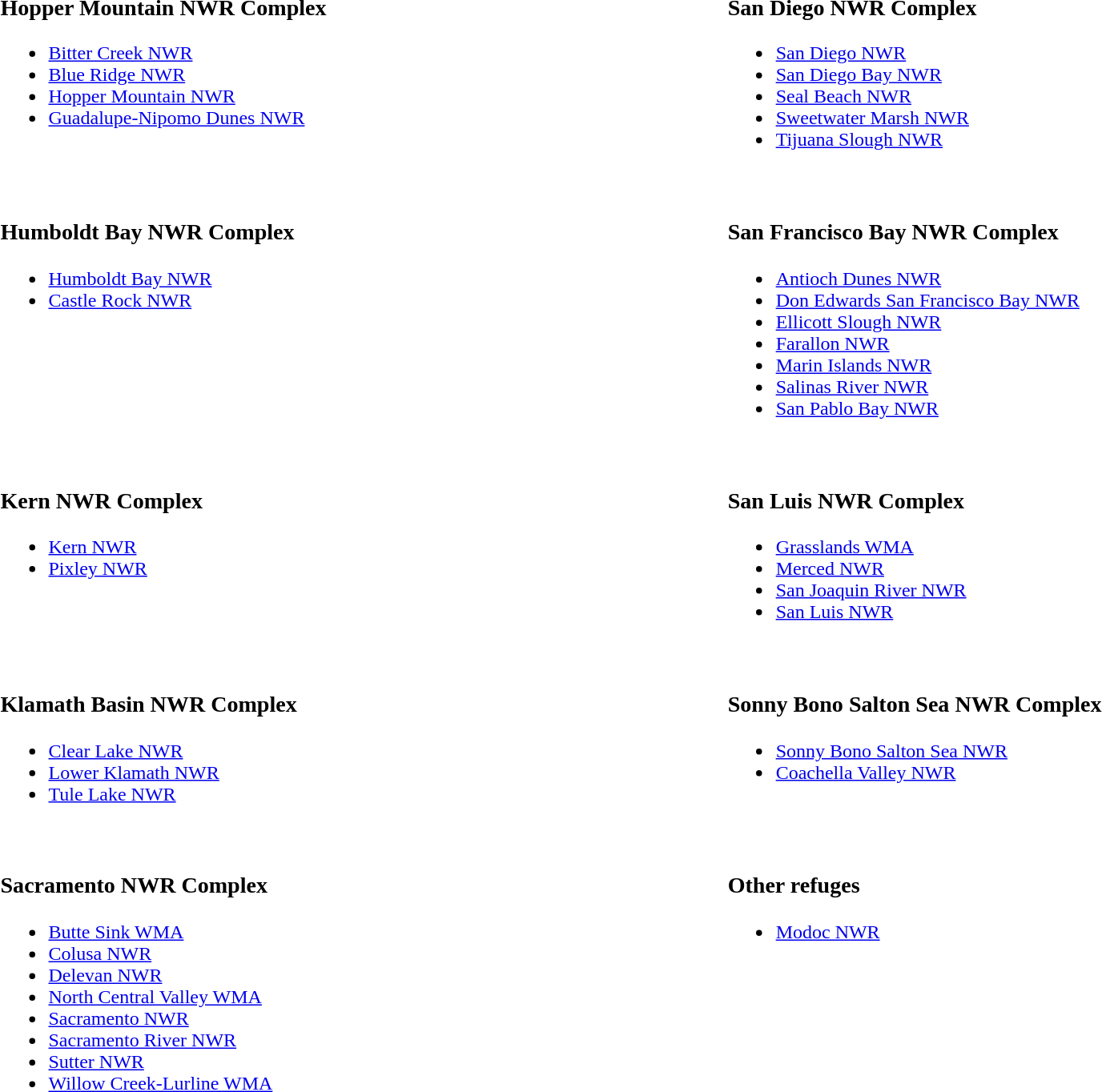<table width=100% border=0>
<tr valign="top">
<td><br><h3>Hopper Mountain NWR Complex</h3><ul><li><a href='#'>Bitter Creek NWR</a></li><li><a href='#'>Blue Ridge NWR</a></li><li><a href='#'>Hopper Mountain NWR</a></li><li><a href='#'>Guadalupe-Nipomo Dunes NWR</a></li></ul></td>
<td width=20%></td>
<td><br><h3>San Diego NWR Complex</h3><ul><li><a href='#'>San Diego NWR</a></li><li><a href='#'>San Diego Bay NWR</a></li><li><a href='#'>Seal Beach NWR</a></li><li><a href='#'>Sweetwater Marsh NWR</a></li><li><a href='#'>Tijuana Slough NWR</a></li></ul></td>
<td width=20%></td>
</tr>
<tr valign="top">
<td><br><h3>Humboldt Bay NWR Complex</h3><ul><li><a href='#'>Humboldt Bay NWR</a></li><li><a href='#'>Castle Rock NWR</a></li></ul></td>
<td width=20%></td>
<td><br><h3>San Francisco Bay NWR Complex</h3><ul><li><a href='#'>Antioch Dunes NWR</a></li><li><a href='#'>Don Edwards San Francisco Bay NWR</a></li><li><a href='#'>Ellicott Slough NWR</a></li><li><a href='#'>Farallon NWR</a></li><li><a href='#'>Marin Islands NWR</a></li><li><a href='#'>Salinas River NWR</a></li><li><a href='#'>San Pablo Bay NWR</a></li></ul></td>
<td width=20%></td>
</tr>
<tr valign="top">
<td><br><h3>Kern NWR Complex</h3><ul><li><a href='#'>Kern NWR</a></li><li><a href='#'>Pixley NWR</a></li></ul></td>
<td width=20%></td>
<td><br><h3>San Luis NWR Complex</h3><ul><li><a href='#'>Grasslands WMA</a></li><li><a href='#'>Merced NWR</a></li><li><a href='#'>San Joaquin River NWR</a></li><li><a href='#'>San Luis NWR</a></li></ul></td>
<td width=20%></td>
</tr>
<tr valign="top">
<td><br><h3>Klamath Basin NWR Complex</h3><ul><li><a href='#'>Clear Lake NWR</a></li><li><a href='#'>Lower Klamath NWR</a></li><li><a href='#'>Tule Lake NWR</a></li></ul></td>
<td width=20%></td>
<td><br><h3>Sonny Bono Salton Sea NWR Complex</h3><ul><li><a href='#'>Sonny Bono Salton Sea NWR</a></li><li><a href='#'>Coachella Valley NWR</a></li></ul></td>
<td width=20%></td>
</tr>
<tr valign="top">
<td><br><h3>Sacramento NWR Complex</h3><ul><li><a href='#'>Butte Sink WMA</a></li><li><a href='#'>Colusa NWR</a></li><li><a href='#'>Delevan NWR</a></li><li><a href='#'>North Central Valley WMA</a></li><li><a href='#'>Sacramento NWR</a></li><li><a href='#'>Sacramento River NWR</a></li><li><a href='#'>Sutter NWR</a></li><li><a href='#'>Willow Creek-Lurline WMA</a></li></ul></td>
<td width=20%></td>
<td><br><h3>Other refuges</h3><ul><li><a href='#'>Modoc NWR</a></li></ul></td>
<td width=20%></td>
</tr>
</table>
